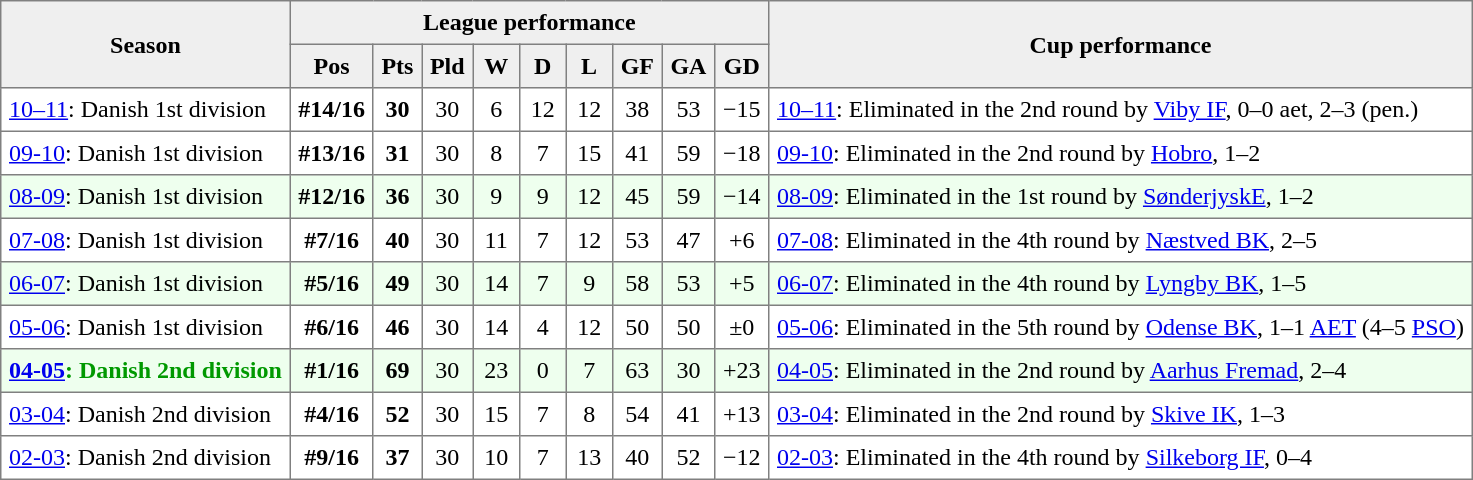<table style=border-collapse:collapse border=1 cellspacing=0 cellpadding=5>
<tr align=center bgcolor=#efefef>
<th rowspan=2>Season</th>
<th colspan=9>League performance</th>
<th rowspan=2>Cup performance</th>
</tr>
<tr>
<th bgcolor=EFEFEF width=20>Pos</th>
<th bgcolor=EFEFEF width=20>Pts</th>
<th bgcolor=EFEFEF width=20>Pld</th>
<th bgcolor=EFEFEF width=20>W</th>
<th bgcolor=EFEFEF width=20>D</th>
<th bgcolor=EFEFEF width=20>L</th>
<th bgcolor=EFEFEF width=20>GF</th>
<th bgcolor=EFEFEF width=20>GA</th>
<th bgcolor=EFEFEF width=20>GD</th>
</tr>
<tr align=center>
<td align=left><a href='#'>10–11</a>: Danish 1st division</td>
<td><strong>#14/16</strong></td>
<td><strong>30</strong></td>
<td>30</td>
<td>6</td>
<td>12</td>
<td>12</td>
<td>38</td>
<td>53</td>
<td>−15</td>
<td align="left"><a href='#'>10–11</a>: Eliminated in the 2nd round by <a href='#'>Viby IF</a>, 0–0 aet, 2–3 (pen.)</td>
</tr>
<tr align=center>
<td align=left><a href='#'>09-10</a>: Danish 1st division</td>
<td><strong>#13/16</strong></td>
<td><strong>31</strong></td>
<td>30</td>
<td>8</td>
<td>7</td>
<td>15</td>
<td>41</td>
<td>59</td>
<td>−18</td>
<td align="left"><a href='#'>09-10</a>: Eliminated in the 2nd round by <a href='#'>Hobro</a>, 1–2</td>
</tr>
<tr align=center bgcolor=eeffee>
<td align=left><a href='#'>08-09</a>: Danish 1st division</td>
<td><strong>#12/16</strong></td>
<td><strong>36</strong></td>
<td>30</td>
<td>9</td>
<td>9</td>
<td>12</td>
<td>45</td>
<td>59</td>
<td>−14</td>
<td align=left><a href='#'>08-09</a>: Eliminated in the 1st round by <a href='#'>SønderjyskE</a>, 1–2</td>
</tr>
<tr align=center>
<td align=left><a href='#'>07-08</a>: Danish 1st division</td>
<td><strong>#7/16</strong></td>
<td><strong>40</strong></td>
<td>30</td>
<td>11</td>
<td>7</td>
<td>12</td>
<td>53</td>
<td>47</td>
<td>+6</td>
<td align=left><a href='#'>07-08</a>: Eliminated in the 4th round by <a href='#'>Næstved BK</a>, 2–5</td>
</tr>
<tr align=center bgcolor=eeffee>
<td align=left><a href='#'>06-07</a>: Danish 1st division</td>
<td><strong>#5/16</strong></td>
<td><strong>49</strong></td>
<td>30</td>
<td>14</td>
<td>7</td>
<td>9</td>
<td>58</td>
<td>53</td>
<td>+5</td>
<td align=left><a href='#'>06-07</a>: Eliminated in the 4th round by <a href='#'>Lyngby BK</a>, 1–5</td>
</tr>
<tr align=center>
<td align=left><a href='#'>05-06</a>: Danish 1st division</td>
<td><strong>#6/16</strong></td>
<td><strong>46</strong></td>
<td>30</td>
<td>14</td>
<td>4</td>
<td>12</td>
<td>50</td>
<td>50</td>
<td>±0</td>
<td align=left><a href='#'>05-06</a>: Eliminated in the 5th round by <a href='#'>Odense BK</a>, 1–1 <a href='#'>AET</a> (4–5 <a href='#'>PSO</a>)</td>
</tr>
<tr align=center bgcolor=eeffee>
<td align=left style="color:#009900"><strong><a href='#'>04-05</a>: Danish 2nd division</strong></td>
<td><strong>#1/16</strong></td>
<td><strong>69</strong></td>
<td>30</td>
<td>23</td>
<td>0</td>
<td>7</td>
<td>63</td>
<td>30</td>
<td>+23</td>
<td align=left><a href='#'>04-05</a>: Eliminated in the 2nd round by <a href='#'>Aarhus Fremad</a>, 2–4</td>
</tr>
<tr align=center>
<td align=left><a href='#'>03-04</a>: Danish 2nd division</td>
<td><strong>#4/16</strong></td>
<td><strong>52</strong></td>
<td>30</td>
<td>15</td>
<td>7</td>
<td>8</td>
<td>54</td>
<td>41</td>
<td>+13</td>
<td align=left><a href='#'>03-04</a>: Eliminated in the 2nd round by <a href='#'>Skive IK</a>, 1–3</td>
</tr>
<tr align=center>
<td align=left><a href='#'>02-03</a>: Danish 2nd division</td>
<td><strong>#9/16</strong></td>
<td><strong>37</strong></td>
<td>30</td>
<td>10</td>
<td>7</td>
<td>13</td>
<td>40</td>
<td>52</td>
<td>−12</td>
<td align=left><a href='#'>02-03</a>: Eliminated in the 4th round by <a href='#'>Silkeborg IF</a>, 0–4</td>
</tr>
</table>
